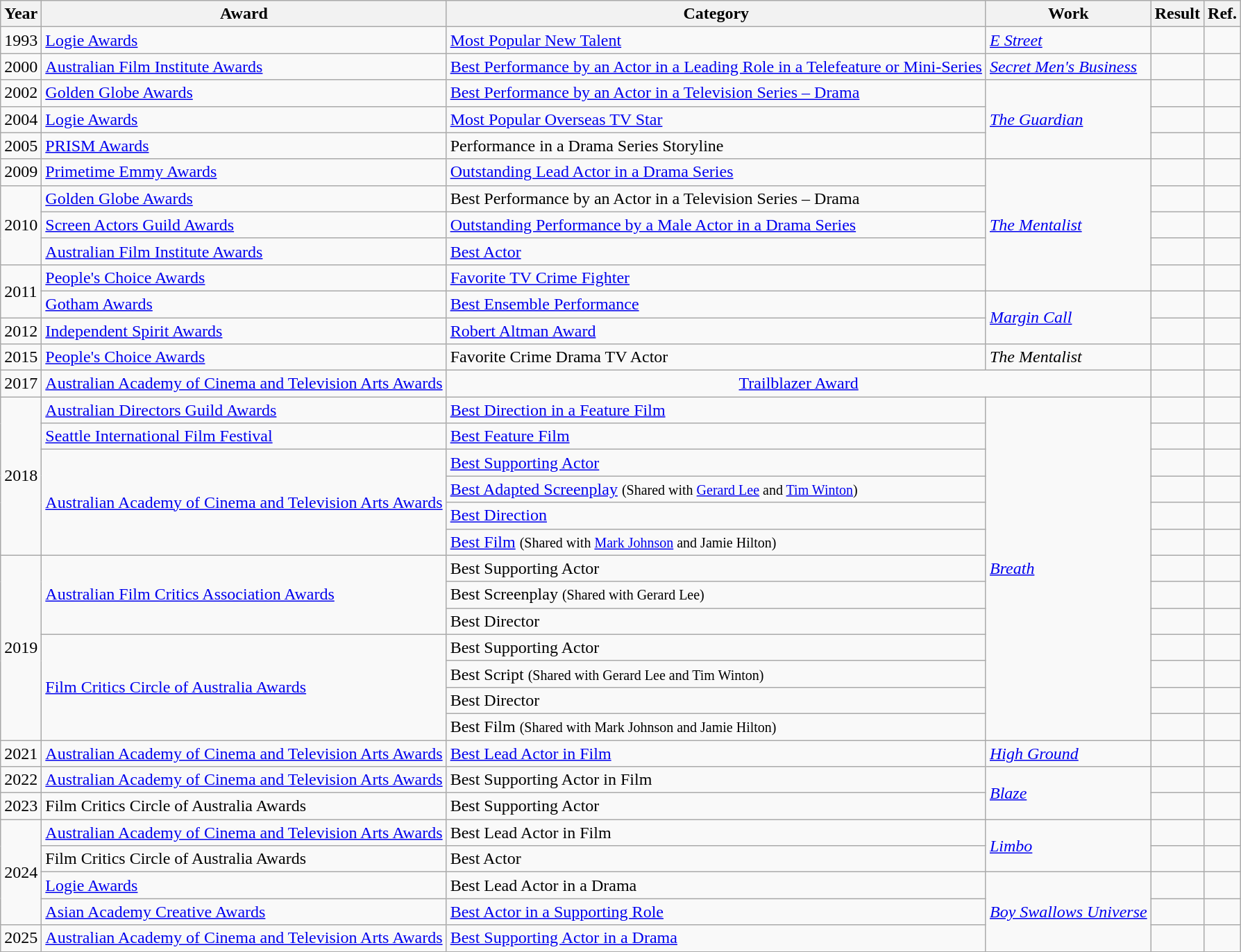<table class="wikitable">
<tr>
<th>Year</th>
<th>Award</th>
<th>Category</th>
<th>Work</th>
<th>Result</th>
<th>Ref.</th>
</tr>
<tr>
<td>1993</td>
<td><a href='#'>Logie Awards</a></td>
<td><a href='#'>Most Popular New Talent</a></td>
<td><em><a href='#'>E Street</a></em></td>
<td></td>
<td align="center"></td>
</tr>
<tr>
<td>2000</td>
<td><a href='#'>Australian Film Institute Awards</a></td>
<td><a href='#'>Best Performance by an Actor in a Leading Role in a Telefeature or Mini-Series</a></td>
<td><em><a href='#'>Secret Men's Business</a></em></td>
<td></td>
<td align="center"></td>
</tr>
<tr>
<td>2002</td>
<td><a href='#'>Golden Globe Awards</a></td>
<td><a href='#'>Best Performance by an Actor in a Television Series – Drama</a></td>
<td rowspan="3"><em><a href='#'>The Guardian</a></em></td>
<td></td>
<td align="center"></td>
</tr>
<tr>
<td>2004</td>
<td><a href='#'>Logie Awards</a></td>
<td><a href='#'>Most Popular Overseas TV Star</a></td>
<td></td>
<td align="center"></td>
</tr>
<tr>
<td>2005</td>
<td><a href='#'>PRISM Awards</a></td>
<td>Performance in a Drama Series Storyline</td>
<td></td>
<td align="center"></td>
</tr>
<tr>
<td>2009</td>
<td><a href='#'>Primetime Emmy Awards</a></td>
<td><a href='#'>Outstanding Lead Actor in a Drama Series</a></td>
<td rowspan="5"><em><a href='#'>The Mentalist</a></em></td>
<td></td>
<td align="center"></td>
</tr>
<tr>
<td rowspan="3">2010</td>
<td><a href='#'>Golden Globe Awards</a></td>
<td>Best Performance by an Actor in a Television Series – Drama</td>
<td></td>
<td align="center"></td>
</tr>
<tr>
<td><a href='#'>Screen Actors Guild Awards</a></td>
<td><a href='#'>Outstanding Performance by a Male Actor in a Drama Series</a></td>
<td></td>
<td align="center"></td>
</tr>
<tr>
<td><a href='#'>Australian Film Institute Awards</a></td>
<td><a href='#'>Best Actor</a></td>
<td></td>
<td align="center"></td>
</tr>
<tr>
<td rowspan="2">2011</td>
<td><a href='#'>People's Choice Awards</a></td>
<td><a href='#'>Favorite TV Crime Fighter</a></td>
<td></td>
<td align="center"></td>
</tr>
<tr>
<td><a href='#'>Gotham Awards</a></td>
<td><a href='#'>Best Ensemble Performance</a></td>
<td rowspan="2"><em><a href='#'>Margin Call</a></em></td>
<td></td>
<td align="center"></td>
</tr>
<tr>
<td>2012</td>
<td><a href='#'>Independent Spirit Awards</a></td>
<td><a href='#'>Robert Altman Award</a></td>
<td></td>
<td align="center"></td>
</tr>
<tr>
<td>2015</td>
<td><a href='#'>People's Choice Awards</a></td>
<td>Favorite Crime Drama TV Actor</td>
<td><em>The Mentalist</em></td>
<td></td>
<td align="center"></td>
</tr>
<tr>
<td>2017</td>
<td><a href='#'>Australian Academy of Cinema and Television Arts Awards</a></td>
<td align="center" colspan="2"><a href='#'>Trailblazer Award</a></td>
<td></td>
<td align="center"></td>
</tr>
<tr>
<td rowspan="6">2018</td>
<td><a href='#'>Australian Directors Guild Awards</a></td>
<td><a href='#'>Best Direction in a Feature Film</a></td>
<td rowspan="13"><em><a href='#'>Breath</a></em></td>
<td></td>
<td align="center"></td>
</tr>
<tr>
<td><a href='#'>Seattle International Film Festival</a></td>
<td><a href='#'>Best Feature Film</a></td>
<td></td>
<td align="center"></td>
</tr>
<tr>
<td rowspan="4"><a href='#'>Australian Academy of Cinema and Television Arts Awards</a></td>
<td><a href='#'>Best Supporting Actor</a></td>
<td></td>
<td align="center"></td>
</tr>
<tr>
<td><a href='#'>Best Adapted Screenplay</a> <small>(Shared with <a href='#'>Gerard Lee</a> and <a href='#'>Tim Winton</a>)</small></td>
<td></td>
<td align="center"></td>
</tr>
<tr>
<td><a href='#'>Best Direction</a></td>
<td></td>
<td align="center"></td>
</tr>
<tr>
<td><a href='#'>Best Film</a> <small>(Shared with <a href='#'>Mark Johnson</a> and Jamie Hilton)</small></td>
<td></td>
<td align="center"></td>
</tr>
<tr>
<td rowspan="7">2019</td>
<td rowspan="3"><a href='#'>Australian Film Critics Association Awards</a></td>
<td>Best Supporting Actor</td>
<td></td>
<td align="center"></td>
</tr>
<tr>
<td>Best Screenplay <small>(Shared with Gerard Lee)</small></td>
<td></td>
<td align="center"></td>
</tr>
<tr>
<td>Best Director</td>
<td></td>
<td align="center"></td>
</tr>
<tr>
<td rowspan="4"><a href='#'>Film Critics Circle of Australia Awards</a></td>
<td>Best Supporting Actor</td>
<td></td>
<td align="center"></td>
</tr>
<tr>
<td>Best Script <small>(Shared with Gerard Lee and Tim Winton)</small></td>
<td></td>
<td align="center"></td>
</tr>
<tr>
<td>Best Director</td>
<td></td>
<td align="center"></td>
</tr>
<tr>
<td>Best Film <small>(Shared with Mark Johnson and Jamie Hilton)</small></td>
<td></td>
<td align="center"></td>
</tr>
<tr>
<td>2021</td>
<td><a href='#'>Australian Academy of Cinema and Television Arts Awards</a></td>
<td><a href='#'>Best Lead Actor in Film</a></td>
<td><em><a href='#'>High Ground</a></em></td>
<td></td>
<td align="center"></td>
</tr>
<tr>
<td>2022</td>
<td><a href='#'>Australian Academy of Cinema and Television Arts Awards</a></td>
<td>Best Supporting Actor in Film</td>
<td rowspan="2"><em><a href='#'>Blaze</a></em></td>
<td></td>
<td align="center"></td>
</tr>
<tr>
<td>2023</td>
<td>Film Critics Circle of Australia Awards</td>
<td>Best Supporting Actor</td>
<td></td>
<td align="center"></td>
</tr>
<tr>
<td rowspan="4">2024</td>
<td><a href='#'>Australian Academy of Cinema and Television Arts Awards</a></td>
<td>Best Lead Actor in Film</td>
<td rowspan="2"><em><a href='#'>Limbo</a></em></td>
<td></td>
<td align="center"></td>
</tr>
<tr>
<td>Film Critics Circle of Australia Awards</td>
<td>Best Actor</td>
<td></td>
<td align="center"></td>
</tr>
<tr>
<td><a href='#'>Logie Awards</a></td>
<td>Best Lead Actor in a Drama</td>
<td rowspan="3"><em><a href='#'>Boy Swallows Universe</a></em></td>
<td></td>
<td align="center"></td>
</tr>
<tr>
<td><a href='#'>Asian Academy Creative Awards</a></td>
<td><a href='#'>Best Actor in a Supporting Role</a></td>
<td></td>
<td align="center"></td>
</tr>
<tr>
<td>2025</td>
<td><a href='#'>Australian Academy of Cinema and Television Arts Awards</a></td>
<td><a href='#'>Best Supporting Actor in a Drama</a></td>
<td></td>
<td align="center"></td>
</tr>
</table>
